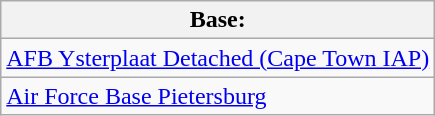<table class="wikitable">
<tr>
<th>Base:</th>
</tr>
<tr>
<td><a href='#'>AFB Ysterplaat Detached (Cape Town IAP)</a></td>
</tr>
<tr>
<td><a href='#'>Air Force Base Pietersburg</a></td>
</tr>
</table>
